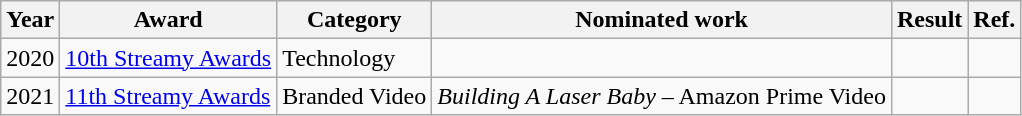<table class="wikitable">
<tr>
<th>Year</th>
<th>Award</th>
<th>Category</th>
<th>Nominated work</th>
<th>Result</th>
<th>Ref.</th>
</tr>
<tr>
<td>2020</td>
<td><a href='#'>10th Streamy Awards</a></td>
<td>Technology</td>
<td></td>
<td></td>
<td></td>
</tr>
<tr>
<td>2021</td>
<td><a href='#'>11th Streamy Awards</a></td>
<td>Branded Video</td>
<td><em>Building A Laser Baby</em> – Amazon Prime Video</td>
<td></td>
<td></td>
</tr>
</table>
